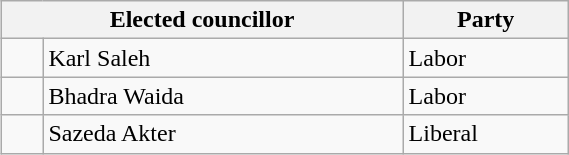<table class="wikitable" style="float:right;clear:right;width:30%">
<tr>
<th colspan="2">Elected councillor</th>
<th>Party</th>
</tr>
<tr>
<td> </td>
<td>Karl Saleh</td>
<td>Labor</td>
</tr>
<tr>
<td> </td>
<td>Bhadra Waida</td>
<td>Labor</td>
</tr>
<tr>
<td> </td>
<td>Sazeda Akter</td>
<td>Liberal</td>
</tr>
</table>
